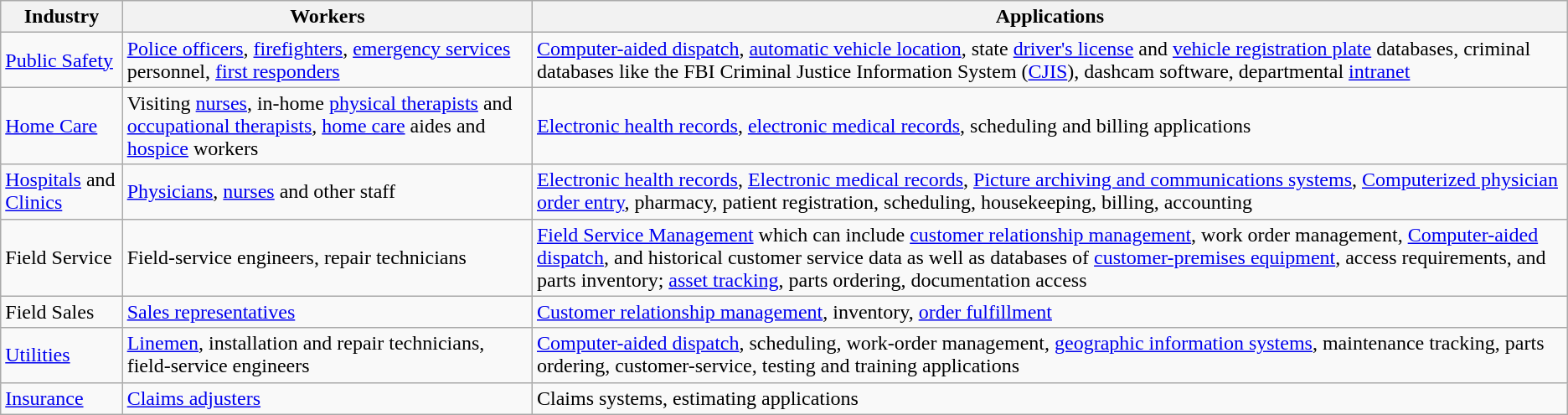<table class="wikitable">
<tr>
<th>Industry</th>
<th>Workers</th>
<th>Applications</th>
</tr>
<tr>
<td><a href='#'>Public Safety</a></td>
<td><a href='#'>Police officers</a>, <a href='#'>firefighters</a>, <a href='#'>emergency services</a> personnel, <a href='#'>first responders</a></td>
<td><a href='#'>Computer-aided dispatch</a>, <a href='#'>automatic vehicle location</a>, state <a href='#'>driver's license</a> and <a href='#'>vehicle registration plate</a> databases, criminal databases like the FBI Criminal Justice Information System (<a href='#'>CJIS</a>), dashcam software, departmental <a href='#'>intranet</a></td>
</tr>
<tr>
<td><a href='#'>Home Care</a></td>
<td>Visiting <a href='#'>nurses</a>, in-home <a href='#'>physical therapists</a> and <a href='#'>occupational therapists</a>, <a href='#'>home care</a> aides and <a href='#'>hospice</a> workers</td>
<td><a href='#'>Electronic health records</a>, <a href='#'>electronic medical records</a>, scheduling and billing applications</td>
</tr>
<tr>
<td><a href='#'>Hospitals</a> and <a href='#'>Clinics</a></td>
<td><a href='#'>Physicians</a>, <a href='#'>nurses</a> and other staff</td>
<td><a href='#'>Electronic health records</a>, <a href='#'>Electronic medical records</a>, <a href='#'>Picture archiving and communications systems</a>, <a href='#'>Computerized physician order entry</a>, pharmacy, patient registration, scheduling, housekeeping, billing, accounting</td>
</tr>
<tr>
<td>Field Service</td>
<td>Field-service engineers, repair technicians</td>
<td><a href='#'>Field Service Management</a> which can include <a href='#'>customer relationship management</a>, work order management, <a href='#'>Computer-aided dispatch</a>, and historical customer service data as well as databases of <a href='#'>customer-premises equipment</a>, access requirements, and parts inventory; <a href='#'>asset tracking</a>, parts ordering, documentation access</td>
</tr>
<tr>
<td>Field Sales</td>
<td><a href='#'>Sales representatives</a></td>
<td><a href='#'>Customer relationship management</a>, inventory, <a href='#'>order fulfillment</a></td>
</tr>
<tr>
<td><a href='#'>Utilities</a></td>
<td><a href='#'>Linemen</a>, installation and repair technicians, field-service engineers</td>
<td><a href='#'>Computer-aided dispatch</a>, scheduling, work-order management, <a href='#'>geographic information systems</a>, maintenance tracking, parts ordering, customer-service, testing and training applications</td>
</tr>
<tr>
<td><a href='#'>Insurance</a></td>
<td><a href='#'>Claims adjusters</a></td>
<td>Claims systems, estimating applications</td>
</tr>
</table>
